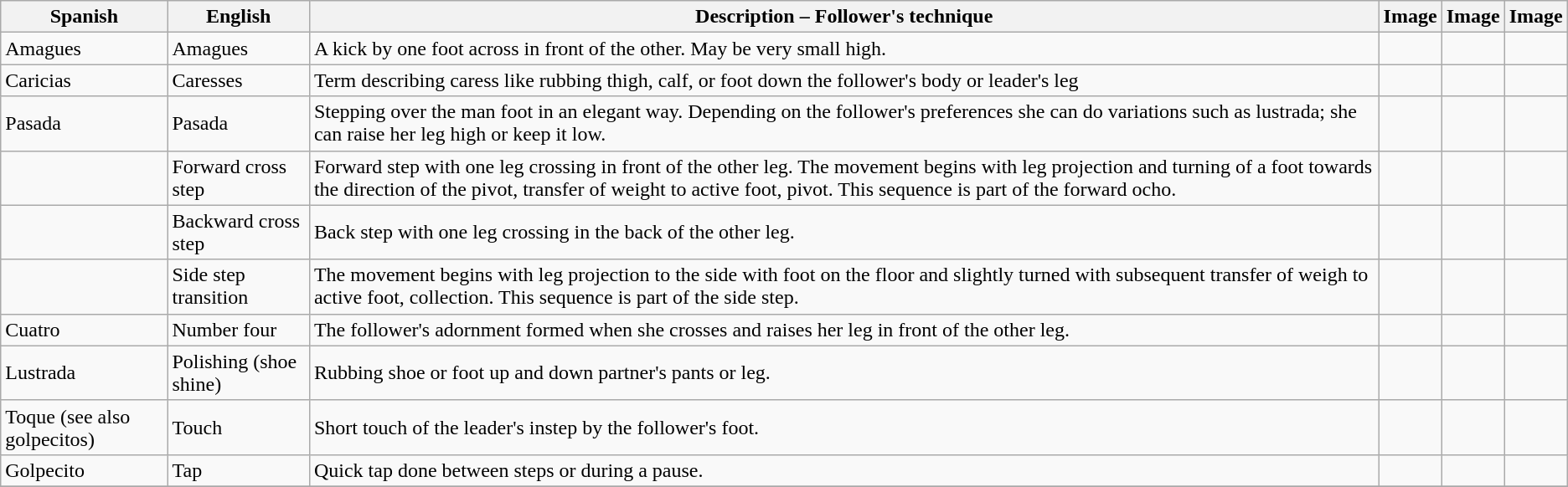<table class="wikitable sortable">
<tr>
<th>Spanish</th>
<th>English</th>
<th>Description – Follower's technique</th>
<th class="unsortable">Image</th>
<th class="unsortable">Image</th>
<th class="unsortable">Image</th>
</tr>
<tr>
<td>Amagues</td>
<td>Amagues</td>
<td>A kick by one foot across in front of the other. May be very small high.</td>
<td></td>
<td></td>
<td></td>
</tr>
<tr>
<td>Caricias</td>
<td>Caresses</td>
<td>Term describing caress like rubbing thigh, calf, or foot down the follower's body or leader's leg</td>
<td></td>
<td></td>
<td></td>
</tr>
<tr>
<td>Pasada</td>
<td>Pasada</td>
<td>Stepping over the man foot in an elegant way. Depending on the follower's preferences she can do variations such as lustrada; she can raise her leg high or keep it low.</td>
<td></td>
<td></td>
<td></td>
</tr>
<tr>
<td></td>
<td>Forward cross step</td>
<td>Forward step with one leg crossing in front of the other leg. The movement begins with leg projection and turning of a foot towards the direction of the pivot, transfer of weight to active foot, pivot.  This sequence is part of the forward ocho.</td>
<td></td>
<td></td>
<td></td>
</tr>
<tr>
<td></td>
<td>Backward cross step</td>
<td>Back step with one leg crossing in the back of the other leg.</td>
<td></td>
<td></td>
<td></td>
</tr>
<tr>
<td></td>
<td>Side step transition</td>
<td>The movement begins with leg projection to the side with foot on the floor and slightly turned with subsequent transfer of weigh to active foot, collection.  This sequence is part of the side step.</td>
<td></td>
<td></td>
<td></td>
</tr>
<tr>
<td>Cuatro</td>
<td>Number four</td>
<td>The follower's adornment formed when she crosses and raises her leg in front of the other leg.</td>
<td></td>
<td></td>
<td></td>
</tr>
<tr>
<td>Lustrada</td>
<td>Polishing (shoe shine)</td>
<td>Rubbing shoe or foot up and down partner's pants or leg.</td>
<td></td>
<td></td>
<td></td>
</tr>
<tr>
<td>Toque (see also golpecitos)</td>
<td>Touch</td>
<td>Short touch of the leader's instep by the follower's foot.</td>
<td></td>
<td></td>
<td></td>
</tr>
<tr>
<td>Golpecito</td>
<td>Tap</td>
<td>Quick tap done between steps or during a pause.</td>
<td></td>
<td></td>
<td></td>
</tr>
<tr>
</tr>
</table>
